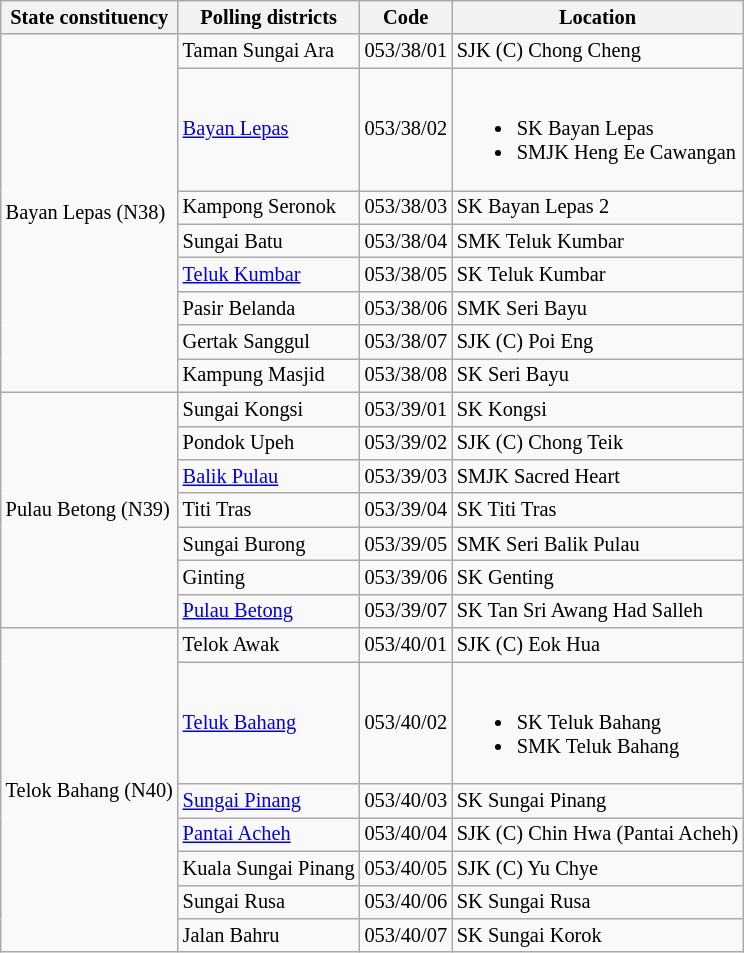<table class="wikitable sortable mw-collapsible" style="white-space:nowrap;font-size:85%">
<tr>
<th>State constituency</th>
<th>Polling districts</th>
<th>Code</th>
<th>Location</th>
</tr>
<tr>
<td rowspan="8">Bayan Lepas (N38)</td>
<td>Taman Sungai Ara</td>
<td>053/38/01</td>
<td>SJK (C) Chong Cheng</td>
</tr>
<tr>
<td><a href='#'>Bayan Lepas</a></td>
<td>053/38/02</td>
<td><br><ul><li>SK Bayan Lepas</li><li>SMJK Heng Ee Cawangan</li></ul></td>
</tr>
<tr>
<td>Kampong Seronok</td>
<td>053/38/03</td>
<td>SK Bayan Lepas 2</td>
</tr>
<tr>
<td>Sungai Batu</td>
<td>053/38/04</td>
<td>SMK Teluk Kumbar</td>
</tr>
<tr>
<td><a href='#'>Teluk Kumbar</a></td>
<td>053/38/05</td>
<td>SK Teluk Kumbar</td>
</tr>
<tr>
<td>Pasir Belanda</td>
<td>053/38/06</td>
<td>SMK Seri Bayu</td>
</tr>
<tr>
<td>Gertak Sanggul</td>
<td>053/38/07</td>
<td>SJK (C) Poi Eng</td>
</tr>
<tr>
<td>Kampung Masjid</td>
<td>053/38/08</td>
<td>SK Seri Bayu</td>
</tr>
<tr>
<td rowspan="7">Pulau Betong (N39)</td>
<td>Sungai Kongsi</td>
<td>053/39/01</td>
<td>SK Kongsi</td>
</tr>
<tr>
<td>Pondok Upeh</td>
<td>053/39/02</td>
<td>SJK (C) Chong Teik</td>
</tr>
<tr>
<td><a href='#'>Balik Pulau</a></td>
<td>053/39/03</td>
<td>SMJK Sacred Heart</td>
</tr>
<tr>
<td>Titi Tras</td>
<td>053/39/04</td>
<td>SK Titi Tras</td>
</tr>
<tr>
<td>Sungai Burong</td>
<td>053/39/05</td>
<td>SMK Seri Balik Pulau</td>
</tr>
<tr>
<td>Ginting</td>
<td>053/39/06</td>
<td>SK Genting</td>
</tr>
<tr>
<td><a href='#'>Pulau Betong</a></td>
<td>053/39/07</td>
<td>SK Tan Sri Awang Had Salleh</td>
</tr>
<tr>
<td rowspan="7">Telok Bahang (N40)</td>
<td>Telok Awak</td>
<td>053/40/01</td>
<td>SJK (C) Eok Hua</td>
</tr>
<tr>
<td><a href='#'>Teluk Bahang</a></td>
<td>053/40/02</td>
<td><br><ul><li>SK Teluk Bahang</li><li>SMK Teluk Bahang</li></ul></td>
</tr>
<tr>
<td><a href='#'>Sungai Pinang</a></td>
<td>053/40/03</td>
<td>SK Sungai Pinang</td>
</tr>
<tr>
<td><a href='#'>Pantai Acheh</a></td>
<td>053/40/04</td>
<td>SJK (C) Chin Hwa (Pantai Acheh)</td>
</tr>
<tr>
<td>Kuala Sungai Pinang</td>
<td>053/40/05</td>
<td>SJK (C) Yu Chye</td>
</tr>
<tr>
<td>Sungai Rusa</td>
<td>053/40/06</td>
<td>SK Sungai Rusa</td>
</tr>
<tr>
<td>Jalan Bahru</td>
<td>053/40/07</td>
<td>SK Sungai Korok</td>
</tr>
</table>
